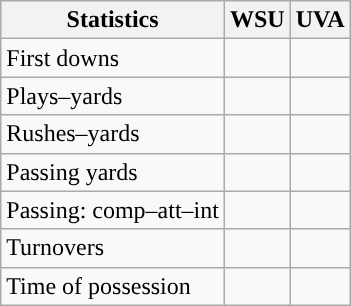<table class="wikitable" style="float:left">
<tr>
<th>Statistics</th>
<th>WSU</th>
<th>UVA</th>
</tr>
<tr>
<td>First downs</td>
<td></td>
<td></td>
</tr>
<tr>
<td>Plays–yards</td>
<td></td>
<td></td>
</tr>
<tr>
<td>Rushes–yards</td>
<td></td>
<td></td>
</tr>
<tr>
<td>Passing yards</td>
<td></td>
<td></td>
</tr>
<tr>
<td>Passing: comp–att–int</td>
<td></td>
<td></td>
</tr>
<tr>
<td>Turnovers</td>
<td></td>
<td></td>
</tr>
<tr>
<td>Time of possession</td>
<td></td>
<td></td>
</tr>
</table>
